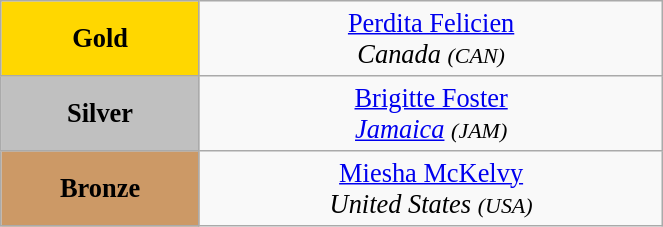<table class="wikitable" style=" text-align:center; font-size:110%;" width="35%">
<tr>
<td bgcolor="gold"><strong>Gold</strong></td>
<td> <a href='#'>Perdita Felicien</a><br><em>Canada <small>(CAN)</small></em></td>
</tr>
<tr>
<td bgcolor="silver"><strong>Silver</strong></td>
<td> <a href='#'>Brigitte Foster</a><br><em><a href='#'>Jamaica</a> <small>(JAM)</small></em></td>
</tr>
<tr>
<td bgcolor="CC9966"><strong>Bronze</strong></td>
<td> <a href='#'>Miesha McKelvy</a><br><em>United States <small>(USA)</small></em></td>
</tr>
</table>
